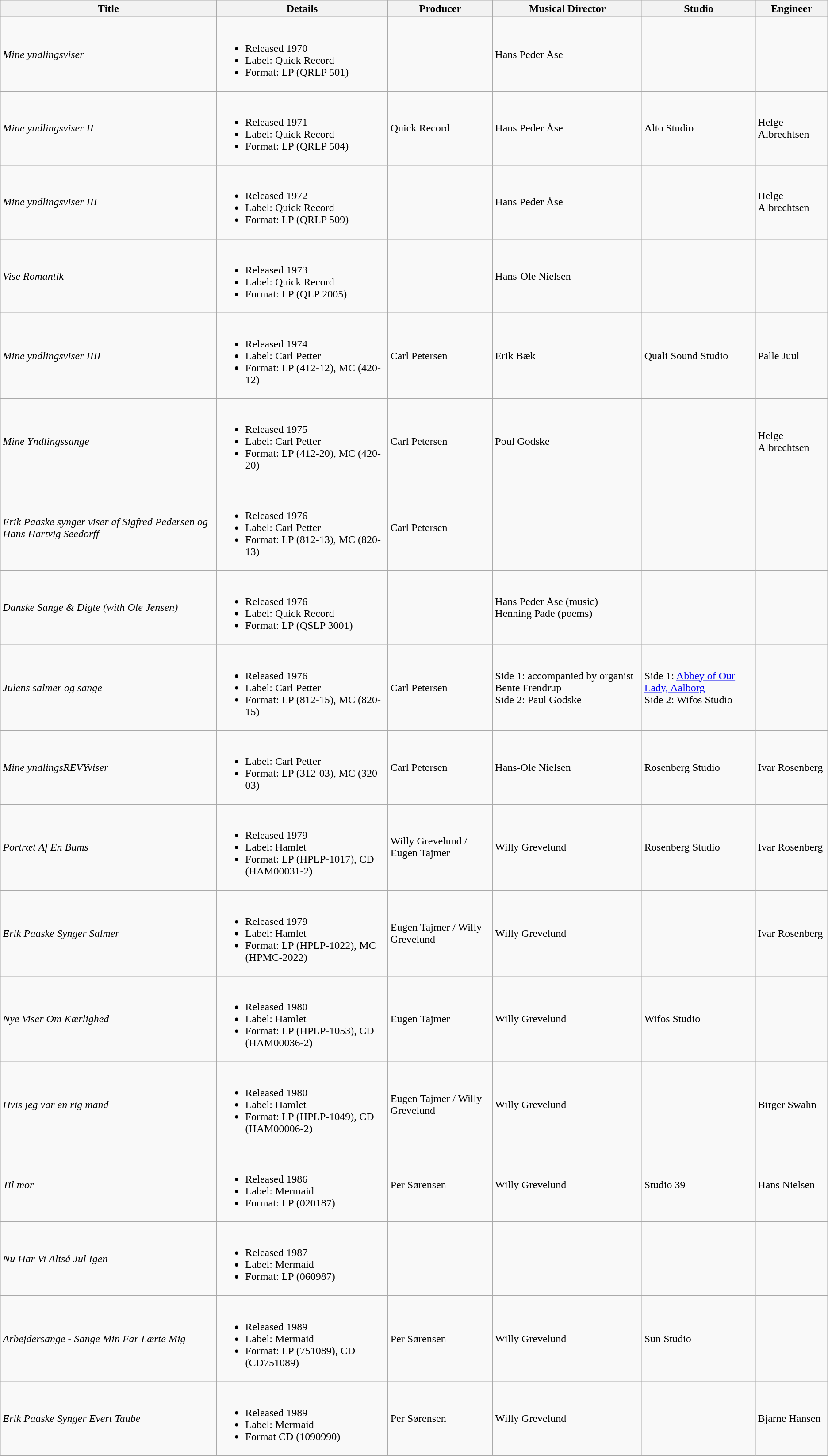<table class="wikitable">
<tr>
<th>Title</th>
<th>Details</th>
<th>Producer</th>
<th>Musical Director</th>
<th>Studio</th>
<th>Engineer</th>
</tr>
<tr>
<td><em>Mine yndlingsviser</em></td>
<td><br><ul><li>Released 1970</li><li>Label: Quick Record</li><li>Format: LP (QRLP 501)</li></ul></td>
<td></td>
<td>Hans Peder Åse</td>
<td></td>
<td></td>
</tr>
<tr>
<td><em>Mine yndlingsviser II</em></td>
<td><br><ul><li>Released 1971</li><li>Label: Quick Record</li><li>Format: LP (QRLP 504)</li></ul></td>
<td>Quick Record</td>
<td>Hans Peder Åse</td>
<td>Alto Studio</td>
<td>Helge Albrechtsen</td>
</tr>
<tr>
<td><em>Mine yndlingsviser III</em></td>
<td><br><ul><li>Released 1972</li><li>Label: Quick Record</li><li>Format: LP (QRLP 509)</li></ul></td>
<td></td>
<td>Hans Peder Åse</td>
<td></td>
<td>Helge Albrechtsen</td>
</tr>
<tr>
<td><em>Vise Romantik</em></td>
<td><br><ul><li>Released 1973</li><li>Label: Quick Record</li><li>Format: LP (QLP 2005)</li></ul></td>
<td></td>
<td>Hans-Ole Nielsen</td>
<td></td>
<td></td>
</tr>
<tr>
<td><em>Mine yndlingsviser IIII</em></td>
<td><br><ul><li>Released 1974</li><li>Label: Carl Petter</li><li>Format: LP (412-12), MC (420-12)</li></ul></td>
<td>Carl Petersen</td>
<td>Erik Bæk</td>
<td>Quali Sound Studio</td>
<td>Palle Juul</td>
</tr>
<tr>
<td><em>Mine Yndlingssange</em></td>
<td><br><ul><li>Released 1975</li><li>Label: Carl Petter</li><li>Format: LP (412-20), MC (420-20)</li></ul></td>
<td>Carl Petersen</td>
<td>Poul Godske</td>
<td></td>
<td>Helge Albrechtsen</td>
</tr>
<tr>
<td><em>Erik Paaske synger viser af Sigfred Pedersen og Hans Hartvig Seedorff</em></td>
<td><br><ul><li>Released 1976</li><li>Label: Carl Petter</li><li>Format: LP (812-13), MC (820-13)</li></ul></td>
<td>Carl Petersen</td>
<td></td>
<td></td>
<td></td>
</tr>
<tr>
<td><em>Danske Sange & Digte (with Ole Jensen)</em></td>
<td><br><ul><li>Released 1976</li><li>Label: Quick Record</li><li>Format: LP (QSLP 3001)</li></ul></td>
<td></td>
<td>Hans Peder Åse (music)<br>Henning Pade (poems)</td>
<td></td>
<td></td>
</tr>
<tr>
<td><em>Julens salmer og sange</em></td>
<td><br><ul><li>Released 1976</li><li>Label: Carl Petter</li><li>Format: LP (812-15), MC (820-15)</li></ul></td>
<td>Carl Petersen</td>
<td>Side 1: accompanied by organist Bente Frendrup<br>Side 2: Paul Godske</td>
<td>Side 1: <a href='#'>Abbey of Our Lady, Aalborg</a><br>Side 2: Wifos Studio</td>
<td></td>
</tr>
<tr>
<td><em>Mine yndlingsREVYviser</em></td>
<td><br><ul><li>Label: Carl Petter</li><li>Format: LP (312-03), MC (320-03)</li></ul></td>
<td>Carl Petersen</td>
<td>Hans-Ole Nielsen</td>
<td>Rosenberg Studio</td>
<td>Ivar Rosenberg</td>
</tr>
<tr>
<td><em>Portræt Af En Bums</em></td>
<td><br><ul><li>Released 1979</li><li>Label: Hamlet</li><li>Format: LP (HPLP-1017), CD (HAM00031-2)</li></ul></td>
<td>Willy Grevelund / Eugen Tajmer</td>
<td>Willy Grevelund</td>
<td>Rosenberg Studio</td>
<td>Ivar Rosenberg</td>
</tr>
<tr>
<td><em>Erik Paaske Synger Salmer</em></td>
<td><br><ul><li>Released 1979</li><li>Label: Hamlet</li><li>Format: LP (HPLP-1022), MC (HPMC-2022)</li></ul></td>
<td>Eugen Tajmer / Willy Grevelund</td>
<td>Willy Grevelund</td>
<td></td>
<td>Ivar Rosenberg</td>
</tr>
<tr>
<td><em>Nye Viser Om Kærlighed</em></td>
<td><br><ul><li>Released 1980</li><li>Label: Hamlet</li><li>Format: LP (HPLP-1053), CD (HAM00036-2)</li></ul></td>
<td>Eugen Tajmer</td>
<td>Willy Grevelund</td>
<td>Wifos Studio</td>
<td></td>
</tr>
<tr>
<td><em>Hvis jeg var en rig mand</em></td>
<td><br><ul><li>Released 1980</li><li>Label: Hamlet</li><li>Format: LP (HPLP-1049), CD (HAM00006-2)</li></ul></td>
<td>Eugen Tajmer / Willy Grevelund</td>
<td>Willy Grevelund</td>
<td></td>
<td>Birger Swahn</td>
</tr>
<tr>
<td><em>Til mor</em></td>
<td><br><ul><li>Released 1986</li><li>Label: Mermaid</li><li>Format: LP (020187)</li></ul></td>
<td>Per Sørensen</td>
<td>Willy Grevelund</td>
<td>Studio 39</td>
<td>Hans Nielsen</td>
</tr>
<tr>
<td><em>Nu Har Vi Altså Jul Igen</em></td>
<td><br><ul><li>Released 1987</li><li>Label: Mermaid</li><li>Format: LP (060987)</li></ul></td>
<td></td>
<td></td>
<td></td>
<td></td>
</tr>
<tr>
<td><em>Arbejdersange - Sange Min Far Lærte Mig</em></td>
<td><br><ul><li>Released 1989</li><li>Label: Mermaid</li><li>Format: LP (751089), CD (CD751089)</li></ul></td>
<td>Per Sørensen</td>
<td>Willy Grevelund</td>
<td>Sun Studio</td>
</tr>
<tr>
<td><em>Erik Paaske Synger Evert Taube</em></td>
<td><br><ul><li>Released 1989</li><li>Label: Mermaid</li><li>Format CD (1090990)</li></ul></td>
<td>Per Sørensen</td>
<td>Willy Grevelund</td>
<td></td>
<td>Bjarne Hansen</td>
</tr>
</table>
